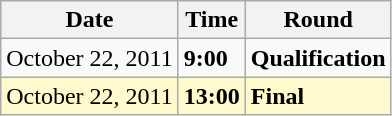<table class="wikitable">
<tr>
<th>Date</th>
<th>Time</th>
<th>Round</th>
</tr>
<tr>
<td>October 22, 2011</td>
<td><strong>9:00</strong></td>
<td><strong>Qualification</strong></td>
</tr>
<tr style=background:lemonchiffon>
<td>October 22, 2011</td>
<td><strong>13:00</strong></td>
<td><strong>Final</strong></td>
</tr>
</table>
